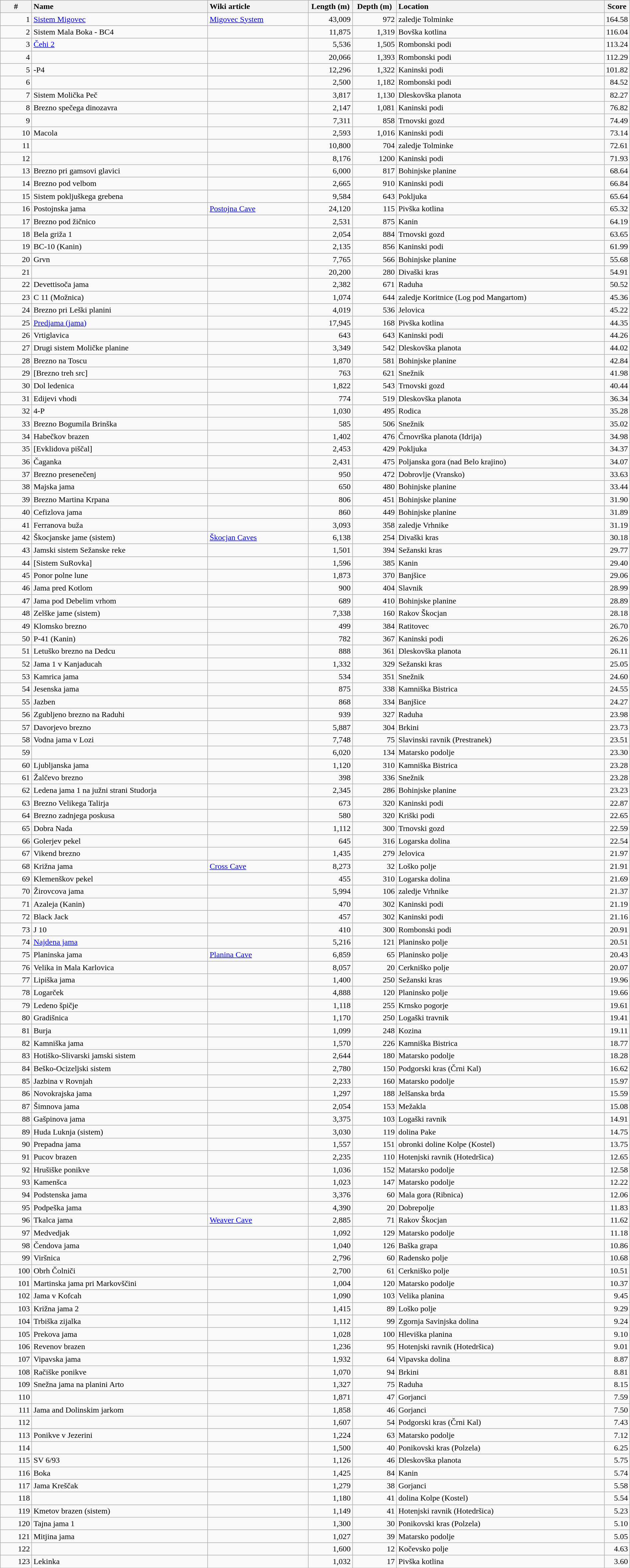<table class="wikitable sortable" style="width:100%">
<tr>
<th style="width: 5%;">#</th>
<th style="width:28%; text-align:left;">Name</th>
<th style="width:16%; text-align:left;">Wiki article</th>
<th style="width: 7%;">Length (m)</th>
<th style="width: 7%;">Depth (m)</th>
<th style="width:33%; text-align:left;">Location</th>
<th style="width: 5%;">Score</th>
</tr>
<tr>
<td style="text-align:right;">1</td>
<td><a href='#'>Sistem Migovec</a></td>
<td><a href='#'>Migovec System</a></td>
<td style="text-align:right;">43,009  </td>
<td style="text-align:right;">972  </td>
<td>zaledje Tolminke</td>
<td style="text-align:right;">164.58</td>
</tr>
<tr>
<td style="text-align:right;">2</td>
<td>Sistem Mala Boka - BC4</td>
<td></td>
<td style="text-align:right;">11,875  </td>
<td style="text-align:right;">1,319  </td>
<td>Bovška kotlina</td>
<td style="text-align:right;">116.04</td>
</tr>
<tr>
<td style="text-align:right;">3</td>
<td><a href='#'>Čehi 2</a></td>
<td></td>
<td style="text-align:right;">5,536  </td>
<td style="text-align:right;">1,505  </td>
<td>Rombonski podi</td>
<td style="text-align:right;">113.24</td>
</tr>
<tr>
<td style="text-align:right;">4</td>
<td></td>
<td></td>
<td style="text-align:right;">20,066  </td>
<td style="text-align:right;">1,393  </td>
<td>Rombonski podi</td>
<td style="text-align:right;">112.29</td>
</tr>
<tr>
<td style="text-align:right;">5</td>
<td>-P4</td>
<td></td>
<td style="text-align:right;">12,296  </td>
<td style="text-align:right;">1,322  </td>
<td>Kaninski podi</td>
<td style="text-align:right;">101.82</td>
</tr>
<tr>
<td style="text-align:right;">6</td>
<td></td>
<td></td>
<td style="text-align:right;">2,500  </td>
<td style="text-align:right;">1,182  </td>
<td>Rombonski podi</td>
<td style="text-align:right;">84.52</td>
</tr>
<tr>
<td style="text-align:right;">7</td>
<td>Sistem Molička Peč</td>
<td></td>
<td style="text-align:right;">3,817  </td>
<td style="text-align:right;">1,130  </td>
<td>Dleskovška planota</td>
<td style="text-align:right;">82.27</td>
</tr>
<tr>
<td style="text-align:right;">8</td>
<td>Brezno spečega dinozavra</td>
<td></td>
<td style="text-align:right;">2,147  </td>
<td style="text-align:right;">1,081  </td>
<td>Kaninski podi</td>
<td style="text-align:right;">76.82</td>
</tr>
<tr>
<td style="text-align:right;">9</td>
<td></td>
<td></td>
<td style="text-align:right;">7,311  </td>
<td style="text-align:right;">858  </td>
<td>Trnovski gozd</td>
<td style="text-align:right;">74.49</td>
</tr>
<tr>
<td style="text-align:right;">10</td>
<td>Macola</td>
<td></td>
<td style="text-align:right;">2,593  </td>
<td style="text-align:right;">1,016  </td>
<td>Kaninski podi</td>
<td style="text-align:right;">73.14</td>
</tr>
<tr>
<td style="text-align:right;">11</td>
<td></td>
<td></td>
<td style="text-align:right;">10,800  </td>
<td style="text-align:right;">704  </td>
<td>zaledje Tolminke</td>
<td style="text-align:right;">72.61</td>
</tr>
<tr>
<td style="text-align:right;">12</td>
<td></td>
<td></td>
<td style="text-align:right;">8,176  </td>
<td style="text-align:right;">1200  </td>
<td>Kaninski podi</td>
<td style="text-align:right;">71.93</td>
</tr>
<tr>
<td style="text-align:right;">13</td>
<td>Brezno pri gamsovi glavici</td>
<td></td>
<td style="text-align:right;">6,000  </td>
<td style="text-align:right;">817  </td>
<td>Bohinjske planine</td>
<td style="text-align:right;">68.64</td>
</tr>
<tr>
<td style="text-align:right;">14</td>
<td>Brezno pod velbom</td>
<td></td>
<td style="text-align:right;">2,665  </td>
<td style="text-align:right;">910  </td>
<td>Kaninski podi</td>
<td style="text-align:right;">66.84</td>
</tr>
<tr>
<td style="text-align:right;">15</td>
<td>Sistem pokljuškega grebena</td>
<td></td>
<td style="text-align:right;">9,584  </td>
<td style="text-align:right;">643  </td>
<td>Pokljuka</td>
<td style="text-align:right;">65.64</td>
</tr>
<tr>
<td style="text-align:right;">16</td>
<td>Postojnska jama</td>
<td><a href='#'>Postojna Cave</a></td>
<td style="text-align:right;">24,120  </td>
<td style="text-align:right;">115  </td>
<td>Pivška kotlina</td>
<td style="text-align:right;">65.32</td>
</tr>
<tr>
<td style="text-align:right;">17</td>
<td>Brezno pod žičnico</td>
<td></td>
<td style="text-align:right;">2,531  </td>
<td style="text-align:right;">875  </td>
<td>Kanin</td>
<td style="text-align:right;">64.19</td>
</tr>
<tr>
<td style="text-align:right;">18</td>
<td>Bela griža 1</td>
<td></td>
<td style="text-align:right;">2,054  </td>
<td style="text-align:right;">884  </td>
<td>Trnovski gozd</td>
<td style="text-align:right;">63.65</td>
</tr>
<tr>
<td style="text-align:right;">19</td>
<td>BC-10 (Kanin)</td>
<td></td>
<td style="text-align:right;">2,135  </td>
<td style="text-align:right;">856  </td>
<td>Kaninski podi</td>
<td style="text-align:right;">61.99</td>
</tr>
<tr>
<td style="text-align:right;">20</td>
<td>Grvn</td>
<td></td>
<td style="text-align:right;">7,765  </td>
<td style="text-align:right;">566  </td>
<td>Bohinjske planine</td>
<td style="text-align:right;">55.68</td>
</tr>
<tr>
<td style="text-align:right;">21</td>
<td></td>
<td></td>
<td style="text-align:right;">20,200  </td>
<td style="text-align:right;">280  </td>
<td>Divaški kras</td>
<td style="text-align:right;">54.91</td>
</tr>
<tr>
<td style="text-align:right;">22</td>
<td>Devettisoča jama</td>
<td></td>
<td style="text-align:right;">2,382  </td>
<td style="text-align:right;">671  </td>
<td>Raduha</td>
<td style="text-align:right;">50.52</td>
</tr>
<tr>
<td style="text-align:right;">23</td>
<td>C 11 (Možnica)</td>
<td></td>
<td style="text-align:right;">1,074  </td>
<td style="text-align:right;">644  </td>
<td>zaledje Koritnice (Log pod Mangartom)</td>
<td style="text-align:right;">45.36</td>
</tr>
<tr>
<td style="text-align:right;">24</td>
<td>Brezno pri Leški planini</td>
<td></td>
<td style="text-align:right;">4,019  </td>
<td style="text-align:right;">536  </td>
<td>Jelovica</td>
<td style="text-align:right;">45.22</td>
</tr>
<tr>
<td style="text-align:right;">25</td>
<td><a href='#'>Predjama (jama)</a></td>
<td></td>
<td style="text-align:right;">17,945  </td>
<td style="text-align:right;">168  </td>
<td>Pivška kotlina</td>
<td style="text-align:right;">44.35</td>
</tr>
<tr>
<td style="text-align:right;">26</td>
<td>Vrtiglavica</td>
<td></td>
<td style="text-align:right;">643  </td>
<td style="text-align:right;">643  </td>
<td>Kaninski podi</td>
<td style="text-align:right;">44.26</td>
</tr>
<tr>
<td style="text-align:right;">27</td>
<td>Drugi sistem Moličke planine</td>
<td></td>
<td style="text-align:right;">3,349  </td>
<td style="text-align:right;">542  </td>
<td>Dleskovška planota</td>
<td style="text-align:right;">44.02</td>
</tr>
<tr>
<td style="text-align:right;">28</td>
<td>Brezno na Toscu</td>
<td></td>
<td style="text-align:right;">1,870  </td>
<td style="text-align:right;">581  </td>
<td>Bohinjske planine</td>
<td style="text-align:right;">42.84</td>
</tr>
<tr>
<td style="text-align:right;">29</td>
<td>[Brezno treh src]</td>
<td></td>
<td style="text-align:right;">763  </td>
<td style="text-align:right;">621  </td>
<td>Snežnik</td>
<td style="text-align:right;">41.98</td>
</tr>
<tr>
<td style="text-align:right;">30</td>
<td>Dol ledenica</td>
<td></td>
<td style="text-align:right;">1,822  </td>
<td style="text-align:right;">543  </td>
<td>Trnovski gozd</td>
<td style="text-align:right;">40.44</td>
</tr>
<tr>
<td style="text-align:right;">31</td>
<td>Edijevi vhodi</td>
<td></td>
<td style="text-align:right;">774  </td>
<td style="text-align:right;">519  </td>
<td>Dleskovška planota</td>
<td style="text-align:right;">36.34</td>
</tr>
<tr>
<td style="text-align:right;">32</td>
<td>4-P</td>
<td></td>
<td style="text-align:right;">1,030  </td>
<td style="text-align:right;">495  </td>
<td>Rodica</td>
<td style="text-align:right;">35.28</td>
</tr>
<tr>
<td style="text-align:right;">33</td>
<td>Brezno Bogumila Brinška</td>
<td></td>
<td style="text-align:right;">585  </td>
<td style="text-align:right;">506  </td>
<td>Snežnik</td>
<td style="text-align:right;">35.02</td>
</tr>
<tr>
<td style="text-align:right;">34</td>
<td>Habečkov brazen</td>
<td></td>
<td style="text-align:right;">1,402  </td>
<td style="text-align:right;">476  </td>
<td>Črnovrška planota (Idrija)</td>
<td style="text-align:right;">34.98</td>
</tr>
<tr>
<td style="text-align:right;">35</td>
<td>[Evklidova piščal]</td>
<td></td>
<td style="text-align:right;">2,453  </td>
<td style="text-align:right;">429  </td>
<td>Pokljuka</td>
<td style="text-align:right;">34.37</td>
</tr>
<tr>
<td style="text-align:right;">36</td>
<td>Čaganka</td>
<td></td>
<td style="text-align:right;">2,431  </td>
<td style="text-align:right;">475  </td>
<td>Poljanska gora (nad Belo krajino)</td>
<td style="text-align:right;">34.07</td>
</tr>
<tr>
<td style="text-align:right;">37</td>
<td>Brezno presenečenj</td>
<td></td>
<td style="text-align:right;">950  </td>
<td style="text-align:right;">472  </td>
<td>Dobrovlje (Vransko)</td>
<td style="text-align:right;">33.63</td>
</tr>
<tr>
<td style="text-align:right;">38</td>
<td>Majska jama</td>
<td></td>
<td style="text-align:right;">650  </td>
<td style="text-align:right;">480  </td>
<td>Bohinjske planine</td>
<td style="text-align:right;">33.44</td>
</tr>
<tr>
<td style="text-align:right;">39</td>
<td>Brezno Martina Krpana</td>
<td></td>
<td style="text-align:right;">806  </td>
<td style="text-align:right;">451  </td>
<td>Bohinjske planine</td>
<td style="text-align:right;">31.90</td>
</tr>
<tr>
<td style="text-align:right;">40</td>
<td>Cefizlova jama</td>
<td></td>
<td style="text-align:right;">860  </td>
<td style="text-align:right;">449  </td>
<td>Bohinjske planine</td>
<td style="text-align:right;">31.89</td>
</tr>
<tr>
<td style="text-align:right;">41</td>
<td>Ferranova buža</td>
<td></td>
<td style="text-align:right;">3,093  </td>
<td style="text-align:right;">358  </td>
<td>zaledje Vrhnike</td>
<td style="text-align:right;">31.19</td>
</tr>
<tr>
<td style="text-align:right;">42</td>
<td>Škocjanske jame (sistem)</td>
<td><a href='#'>Škocjan Caves</a></td>
<td style="text-align:right;">6,138  </td>
<td style="text-align:right;">254  </td>
<td>Divaški kras</td>
<td style="text-align:right;">30.18</td>
</tr>
<tr>
<td style="text-align:right;">43</td>
<td>Jamski sistem Sežanske reke</td>
<td></td>
<td style="text-align:right;">1,501  </td>
<td style="text-align:right;">394  </td>
<td>Sežanski kras</td>
<td style="text-align:right;">29.77</td>
</tr>
<tr>
<td style="text-align:right;">44</td>
<td>[Sistem SuRovka]</td>
<td></td>
<td style="text-align:right;">1,596  </td>
<td style="text-align:right;">385  </td>
<td>Kanin</td>
<td style="text-align:right;">29.40</td>
</tr>
<tr>
<td style="text-align:right;">45</td>
<td>Ponor polne lune</td>
<td></td>
<td style="text-align:right;">1,873  </td>
<td style="text-align:right;">370  </td>
<td>Banjšice</td>
<td style="text-align:right;">29.06</td>
</tr>
<tr>
<td style="text-align:right;">46</td>
<td>Jama pred Kotlom</td>
<td></td>
<td style="text-align:right;">900  </td>
<td style="text-align:right;">404  </td>
<td>Slavnik</td>
<td style="text-align:right;">28.99</td>
</tr>
<tr>
<td style="text-align:right;">47</td>
<td>Jama pod Debelim vrhom</td>
<td></td>
<td style="text-align:right;">689  </td>
<td style="text-align:right;">410  </td>
<td>Bohinjske planine</td>
<td style="text-align:right;">28.89</td>
</tr>
<tr>
<td style="text-align:right;">48</td>
<td>Zelške jame (sistem)</td>
<td></td>
<td style="text-align:right;">7,338  </td>
<td style="text-align:right;">160  </td>
<td>Rakov Škocjan</td>
<td style="text-align:right;">28.18</td>
</tr>
<tr>
<td style="text-align:right;">49</td>
<td>Klomsko brezno</td>
<td></td>
<td style="text-align:right;">499  </td>
<td style="text-align:right;">384  </td>
<td>Ratitovec</td>
<td style="text-align:right;">26.70</td>
</tr>
<tr>
<td style="text-align:right;">50</td>
<td>P-41 (Kanin)</td>
<td></td>
<td style="text-align:right;">782  </td>
<td style="text-align:right;">367  </td>
<td>Kaninski podi</td>
<td style="text-align:right;">26.26</td>
</tr>
<tr>
<td style="text-align:right;">51</td>
<td>Letuško brezno na Dedcu</td>
<td></td>
<td style="text-align:right;">888  </td>
<td style="text-align:right;">361  </td>
<td>Dleskovška planota</td>
<td style="text-align:right;">26.11</td>
</tr>
<tr>
<td style="text-align:right;">52</td>
<td>Jama 1 v Kanjaducah</td>
<td></td>
<td style="text-align:right;">1,332  </td>
<td style="text-align:right;">329  </td>
<td>Sežanski kras</td>
<td style="text-align:right;">25.05</td>
</tr>
<tr>
<td style="text-align:right;">53</td>
<td>Kamrica jama</td>
<td></td>
<td style="text-align:right;">534  </td>
<td style="text-align:right;">351  </td>
<td>Snežnik</td>
<td style="text-align:right;">24.60</td>
</tr>
<tr>
<td style="text-align:right;">54</td>
<td>Jesenska jama</td>
<td></td>
<td style="text-align:right;">875  </td>
<td style="text-align:right;">338  </td>
<td>Kamniška Bistrica</td>
<td style="text-align:right;">24.55</td>
</tr>
<tr>
<td style="text-align:right;">55</td>
<td>Jazben</td>
<td></td>
<td style="text-align:right;">868  </td>
<td style="text-align:right;">334  </td>
<td>Banjšice</td>
<td style="text-align:right;">24.27</td>
</tr>
<tr>
<td style="text-align:right;">56</td>
<td>Zgubljeno brezno na Raduhi</td>
<td></td>
<td style="text-align:right;">939  </td>
<td style="text-align:right;">327  </td>
<td>Raduha</td>
<td style="text-align:right;">23.98</td>
</tr>
<tr>
<td style="text-align:right;">57</td>
<td>Davorjevo brezno</td>
<td></td>
<td style="text-align:right;">5,887  </td>
<td style="text-align:right;">304  </td>
<td>Brkini</td>
<td style="text-align:right;">23.73</td>
</tr>
<tr>
<td style="text-align:right;">58</td>
<td>Vodna jama v Lozi</td>
<td></td>
<td style="text-align:right;">7,748  </td>
<td style="text-align:right;">75  </td>
<td>Slavinski ravnik (Prestranek)</td>
<td style="text-align:right;">23.51</td>
</tr>
<tr>
<td style="text-align:right;">59</td>
<td></td>
<td></td>
<td style="text-align:right;">6,020  </td>
<td style="text-align:right;">134  </td>
<td>Matarsko podolje</td>
<td style="text-align:right;">23.30</td>
</tr>
<tr>
<td style="text-align:right;">60</td>
<td>Ljubljanska jama</td>
<td></td>
<td style="text-align:right;">1,120  </td>
<td style="text-align:right;">310  </td>
<td>Kamniška Bistrica</td>
<td style="text-align:right;">23.28</td>
</tr>
<tr>
<td style="text-align:right;">61</td>
<td>Žalčevo brezno</td>
<td></td>
<td style="text-align:right;">398  </td>
<td style="text-align:right;">336  </td>
<td>Snežnik</td>
<td style="text-align:right;">23.28</td>
</tr>
<tr>
<td style="text-align:right;">62</td>
<td>Ledena jama 1 na južni strani Studorja</td>
<td></td>
<td style="text-align:right;">2,345  </td>
<td style="text-align:right;">286  </td>
<td>Bohinjske planine</td>
<td style="text-align:right;">23.23</td>
</tr>
<tr>
<td style="text-align:right;">63</td>
<td>Brezno Velikega Talirja</td>
<td></td>
<td style="text-align:right;">673  </td>
<td style="text-align:right;">320  </td>
<td>Kaninski podi</td>
<td style="text-align:right;">22.87</td>
</tr>
<tr>
<td style="text-align:right;">64</td>
<td>Brezno zadnjega poskusa</td>
<td></td>
<td style="text-align:right;">580  </td>
<td style="text-align:right;">320  </td>
<td>Kriški podi</td>
<td style="text-align:right;">22.65</td>
</tr>
<tr>
<td style="text-align:right;">65</td>
<td>Dobra Nada</td>
<td></td>
<td style="text-align:right;">1,112  </td>
<td style="text-align:right;">300  </td>
<td>Trnovski gozd</td>
<td style="text-align:right;">22.59</td>
</tr>
<tr>
<td style="text-align:right;">66</td>
<td>Golerjev pekel</td>
<td></td>
<td style="text-align:right;">645  </td>
<td style="text-align:right;">316  </td>
<td>Logarska dolina</td>
<td style="text-align:right;">22.54</td>
</tr>
<tr>
<td style="text-align:right;">67</td>
<td>Vikend brezno</td>
<td></td>
<td style="text-align:right;">1,435  </td>
<td style="text-align:right;">279  </td>
<td>Jelovica</td>
<td style="text-align:right;">21.97</td>
</tr>
<tr>
<td style="text-align:right;">68</td>
<td>Križna jama</td>
<td><a href='#'>Cross Cave</a></td>
<td style="text-align:right;">8,273  </td>
<td style="text-align:right;">32  </td>
<td>Loško polje</td>
<td style="text-align:right;">21.91</td>
</tr>
<tr>
<td style="text-align:right;">69</td>
<td>Klemenškov pekel</td>
<td></td>
<td style="text-align:right;">455  </td>
<td style="text-align:right;">310  </td>
<td>Logarska dolina</td>
<td style="text-align:right;">21.69</td>
</tr>
<tr>
<td style="text-align:right;">70</td>
<td>Žirovcova jama</td>
<td></td>
<td style="text-align:right;">5,994  </td>
<td style="text-align:right;">106  </td>
<td>zaledje Vrhnike</td>
<td style="text-align:right;">21.37</td>
</tr>
<tr>
<td style="text-align:right;">71</td>
<td>Azaleja (Kanin)</td>
<td></td>
<td style="text-align:right;">470  </td>
<td style="text-align:right;">302  </td>
<td>Kaninski podi</td>
<td style="text-align:right;">21.19</td>
</tr>
<tr>
<td style="text-align:right;">72</td>
<td>Black Jack</td>
<td></td>
<td style="text-align:right;">457  </td>
<td style="text-align:right;">302  </td>
<td>Kaninski podi</td>
<td style="text-align:right;">21.16</td>
</tr>
<tr>
<td style="text-align:right;">73</td>
<td>J 10</td>
<td></td>
<td style="text-align:right;">410  </td>
<td style="text-align:right;">300  </td>
<td>Rombonski podi</td>
<td style="text-align:right;">20.91</td>
</tr>
<tr>
<td style="text-align:right;">74</td>
<td><a href='#'>Najdena jama</a></td>
<td></td>
<td style="text-align:right;">5,216  </td>
<td style="text-align:right;">121  </td>
<td>Planinsko polje</td>
<td style="text-align:right;">20.51</td>
</tr>
<tr>
<td style="text-align:right;">75</td>
<td>Planinska jama</td>
<td><a href='#'>Planina Cave</a></td>
<td style="text-align:right;">6,859  </td>
<td style="text-align:right;">65  </td>
<td>Planinsko polje</td>
<td style="text-align:right;">20.43</td>
</tr>
<tr>
<td style="text-align:right;">76</td>
<td>Velika in Mala Karlovica</td>
<td></td>
<td style="text-align:right;">8,057  </td>
<td style="text-align:right;">20  </td>
<td>Cerkniško polje</td>
<td style="text-align:right;">20.07</td>
</tr>
<tr>
<td style="text-align:right;">77</td>
<td>Lipiška jama</td>
<td></td>
<td style="text-align:right;">1,400  </td>
<td style="text-align:right;">250  </td>
<td>Sežanski kras</td>
<td style="text-align:right;">19.96</td>
</tr>
<tr>
<td style="text-align:right;">78</td>
<td>Logarček</td>
<td></td>
<td style="text-align:right;">4,888  </td>
<td style="text-align:right;">120  </td>
<td>Planinsko polje</td>
<td style="text-align:right;">19.66</td>
</tr>
<tr>
<td style="text-align:right;">79</td>
<td>Ledeno špičje</td>
<td></td>
<td style="text-align:right;">1,118  </td>
<td style="text-align:right;">255  </td>
<td>Krnsko pogorje</td>
<td style="text-align:right;">19.61</td>
</tr>
<tr>
<td style="text-align:right;">80</td>
<td>Gradišnica</td>
<td></td>
<td style="text-align:right;">1,170  </td>
<td style="text-align:right;">250  </td>
<td>Logaški travnik</td>
<td style="text-align:right;">19.41</td>
</tr>
<tr>
<td style="text-align:right;">81</td>
<td>Burja</td>
<td></td>
<td style="text-align:right;">1,099  </td>
<td style="text-align:right;">248  </td>
<td>Kozina</td>
<td style="text-align:right;">19.11</td>
</tr>
<tr>
<td style="text-align:right;">82</td>
<td>Kamniška jama</td>
<td></td>
<td style="text-align:right;">1,570  </td>
<td style="text-align:right;">226  </td>
<td>Kamniška Bistrica</td>
<td style="text-align:right;">18.77</td>
</tr>
<tr>
<td style="text-align:right;">83</td>
<td>Hotiško-Slivarski jamski sistem</td>
<td></td>
<td style="text-align:right;">2,644  </td>
<td style="text-align:right;">180  </td>
<td>Matarsko podolje</td>
<td style="text-align:right;">18.28</td>
</tr>
<tr>
<td style="text-align:right;">84</td>
<td>Beško-Ocizeljski sistem</td>
<td></td>
<td style="text-align:right;">2,780  </td>
<td style="text-align:right;">150  </td>
<td>Podgorski kras (Črni Kal)</td>
<td style="text-align:right;">16.62</td>
</tr>
<tr>
<td style="text-align:right;">85</td>
<td>Jazbina v Rovnjah</td>
<td></td>
<td style="text-align:right;">2,233  </td>
<td style="text-align:right;">160  </td>
<td>Matarsko podolje</td>
<td style="text-align:right;">15.97</td>
</tr>
<tr>
<td style="text-align:right;">86</td>
<td>Novokrajska jama</td>
<td></td>
<td style="text-align:right;">1,297  </td>
<td style="text-align:right;">188  </td>
<td>Jelšanska brda</td>
<td style="text-align:right;">15.59</td>
</tr>
<tr>
<td style="text-align:right;">87</td>
<td>Šimnova jama</td>
<td></td>
<td style="text-align:right;">2,054  </td>
<td style="text-align:right;">153  </td>
<td>Mežakla</td>
<td style="text-align:right;">15.08</td>
</tr>
<tr>
<td style="text-align:right;">88</td>
<td>Gašpinova jama</td>
<td></td>
<td style="text-align:right;">3,375  </td>
<td style="text-align:right;">103  </td>
<td>Logaški ravnik</td>
<td style="text-align:right;">14.91</td>
</tr>
<tr>
<td style="text-align:right;">89</td>
<td>Huda Luknja (sistem)</td>
<td></td>
<td style="text-align:right;">3,030  </td>
<td style="text-align:right;">119  </td>
<td>dolina Pake</td>
<td style="text-align:right;">14.75</td>
</tr>
<tr>
<td style="text-align:right;">90</td>
<td>Prepadna jama</td>
<td></td>
<td style="text-align:right;">1,557  </td>
<td style="text-align:right;">151  </td>
<td>obronki doline Kolpe (Kostel)</td>
<td style="text-align:right;">13.75</td>
</tr>
<tr>
<td style="text-align:right;">91</td>
<td>Pucov brazen</td>
<td></td>
<td style="text-align:right;">2,235  </td>
<td style="text-align:right;">110  </td>
<td>Hotenjski ravnik (Hotedršica)</td>
<td style="text-align:right;">12.65</td>
</tr>
<tr>
<td style="text-align:right;">92</td>
<td>Hrušiške ponikve</td>
<td></td>
<td style="text-align:right;">1,036  </td>
<td style="text-align:right;">152  </td>
<td>Matarsko podolje</td>
<td style="text-align:right;">12.58</td>
</tr>
<tr>
<td style="text-align:right;">93</td>
<td>Kamenšca</td>
<td></td>
<td style="text-align:right;">1,023  </td>
<td style="text-align:right;">147  </td>
<td>Matarsko podolje</td>
<td style="text-align:right;">12.22</td>
</tr>
<tr>
<td style="text-align:right;">94</td>
<td>Podstenska jama</td>
<td></td>
<td style="text-align:right;">3,376  </td>
<td style="text-align:right;">60  </td>
<td>Mala gora (Ribnica)</td>
<td style="text-align:right;">12.06</td>
</tr>
<tr>
<td style="text-align:right;">95</td>
<td>Podpeška jama</td>
<td></td>
<td style="text-align:right;">4,390  </td>
<td style="text-align:right;">20  </td>
<td>Dobrepolje</td>
<td style="text-align:right;">11.83</td>
</tr>
<tr>
<td style="text-align:right;">96</td>
<td>Tkalca jama</td>
<td><a href='#'>Weaver Cave</a></td>
<td style="text-align:right;">2,885  </td>
<td style="text-align:right;">71  </td>
<td>Rakov Škocjan</td>
<td style="text-align:right;">11.62</td>
</tr>
<tr>
<td style="text-align:right;">97</td>
<td>Medvedjak</td>
<td></td>
<td style="text-align:right;">1,092  </td>
<td style="text-align:right;">129  </td>
<td>Matarsko podolje</td>
<td style="text-align:right;">11.18</td>
</tr>
<tr>
<td style="text-align:right;">98</td>
<td>Čendova jama</td>
<td></td>
<td style="text-align:right;">1,040  </td>
<td style="text-align:right;">126  </td>
<td>Baška grapa</td>
<td style="text-align:right;">10.86</td>
</tr>
<tr>
<td style="text-align:right;">99</td>
<td>Viršnica</td>
<td></td>
<td style="text-align:right;">2,796  </td>
<td style="text-align:right;">60  </td>
<td>Radensko polje</td>
<td style="text-align:right;">10.68</td>
</tr>
<tr>
<td style="text-align:right;">100</td>
<td>Obrh Čolniči</td>
<td></td>
<td style="text-align:right;">2,700  </td>
<td style="text-align:right;">61  </td>
<td>Cerkniško polje</td>
<td style="text-align:right;">10.51</td>
</tr>
<tr>
<td style="text-align:right;">101</td>
<td>Martinska jama pri Markovščini</td>
<td></td>
<td style="text-align:right;">1,004  </td>
<td style="text-align:right;">120  </td>
<td>Matarsko podolje</td>
<td style="text-align:right;">10.37</td>
</tr>
<tr>
<td style="text-align:right;">102</td>
<td>Jama v Kofcah</td>
<td></td>
<td style="text-align:right;">1,090  </td>
<td style="text-align:right;">103  </td>
<td>Velika planina</td>
<td style="text-align:right;">9.45</td>
</tr>
<tr>
<td style="text-align:right;">103</td>
<td>Križna jama 2</td>
<td></td>
<td style="text-align:right;">1,415  </td>
<td style="text-align:right;">89  </td>
<td>Loško polje</td>
<td style="text-align:right;">9.29</td>
</tr>
<tr>
<td style="text-align:right;">104</td>
<td>Trbiška zijalka</td>
<td></td>
<td style="text-align:right;">1,112  </td>
<td style="text-align:right;">99  </td>
<td>Zgornja Savinjska dolina</td>
<td style="text-align:right;">9.24</td>
</tr>
<tr>
<td style="text-align:right;">105</td>
<td>Prekova jama</td>
<td></td>
<td style="text-align:right;">1,028  </td>
<td style="text-align:right;">100  </td>
<td>Hleviška planina</td>
<td style="text-align:right;">9.10</td>
</tr>
<tr>
<td style="text-align:right;">106</td>
<td>Revenov brazen</td>
<td></td>
<td style="text-align:right;">1,236  </td>
<td style="text-align:right;">95  </td>
<td>Hotenjski ravnik (Hotedršica)</td>
<td style="text-align:right;">9.01</td>
</tr>
<tr>
<td style="text-align:right;">107</td>
<td>Vipavska jama</td>
<td></td>
<td style="text-align:right;">1,932  </td>
<td style="text-align:right;">64  </td>
<td>Vipavska dolina</td>
<td style="text-align:right;">8.87</td>
</tr>
<tr>
<td style="text-align:right;">108</td>
<td>Račiške ponikve</td>
<td></td>
<td style="text-align:right;">1,070  </td>
<td style="text-align:right;">94  </td>
<td>Brkini</td>
<td style="text-align:right;">8.81</td>
</tr>
<tr>
<td style="text-align:right;">109</td>
<td>Snežna jama na planini Arto</td>
<td></td>
<td style="text-align:right;">1,327  </td>
<td style="text-align:right;">75  </td>
<td>Raduha</td>
<td style="text-align:right;">8.15</td>
</tr>
<tr>
<td style="text-align:right;">110</td>
<td></td>
<td></td>
<td style="text-align:right;">1,871  </td>
<td style="text-align:right;">47  </td>
<td>Gorjanci</td>
<td style="text-align:right;">7.59</td>
</tr>
<tr>
<td style="text-align:right;">111</td>
<td>Jama and Dolinskim jarkom</td>
<td></td>
<td style="text-align:right;">1,858  </td>
<td style="text-align:right;">46  </td>
<td>Gorjanci</td>
<td style="text-align:right;">7.50</td>
</tr>
<tr>
<td style="text-align:right;">112</td>
<td></td>
<td></td>
<td style="text-align:right;">1,607  </td>
<td style="text-align:right;">54  </td>
<td>Podgorski kras (Črni Kal)</td>
<td style="text-align:right;">7.43</td>
</tr>
<tr>
<td style="text-align:right;">113</td>
<td>Ponikve v Jezerini</td>
<td></td>
<td style="text-align:right;">1,224  </td>
<td style="text-align:right;">63  </td>
<td>Matarsko podolje</td>
<td style="text-align:right;">7.12</td>
</tr>
<tr>
<td style="text-align:right;">114</td>
<td></td>
<td></td>
<td style="text-align:right;">1,500  </td>
<td style="text-align:right;">40  </td>
<td>Ponikovski kras (Polzela)</td>
<td style="text-align:right;">6.25</td>
</tr>
<tr>
<td style="text-align:right;">115</td>
<td>SV 6/93</td>
<td></td>
<td style="text-align:right;">1,126  </td>
<td style="text-align:right;">46  </td>
<td>Dleskovška planota</td>
<td style="text-align:right;">5.75</td>
</tr>
<tr>
<td style="text-align:right;">116</td>
<td>Boka</td>
<td></td>
<td style="text-align:right;">1,425  </td>
<td style="text-align:right;">84  </td>
<td>Kanin</td>
<td style="text-align:right;">5.74</td>
</tr>
<tr>
<td style="text-align:right;">117</td>
<td>Jama Kreščak</td>
<td></td>
<td style="text-align:right;">1,279  </td>
<td style="text-align:right;">38  </td>
<td>Gorjanci</td>
<td style="text-align:right;">5.58</td>
</tr>
<tr>
<td style="text-align:right;">118</td>
<td></td>
<td></td>
<td style="text-align:right;">1,180  </td>
<td style="text-align:right;">41  </td>
<td>dolina Kolpe (Kostel)</td>
<td style="text-align:right;">5.54</td>
</tr>
<tr>
<td style="text-align:right;">119</td>
<td>Kmetov brazen (sistem)</td>
<td></td>
<td style="text-align:right;">1,149  </td>
<td style="text-align:right;">41  </td>
<td>Hotenjski ravnik (Hotedršica)</td>
<td style="text-align:right;">5.23</td>
</tr>
<tr>
<td style="text-align:right;">120</td>
<td>Tajna jama 1</td>
<td></td>
<td style="text-align:right;">1,300  </td>
<td style="text-align:right;">30  </td>
<td>Ponikovski kras (Polzela)</td>
<td style="text-align:right;">5.10</td>
</tr>
<tr>
<td style="text-align:right;">121</td>
<td>Mitjina jama</td>
<td></td>
<td style="text-align:right;">1,027  </td>
<td style="text-align:right;">39  </td>
<td>Matarsko podolje</td>
<td style="text-align:right;">5.05</td>
</tr>
<tr>
<td style="text-align:right;">122</td>
<td></td>
<td></td>
<td style="text-align:right;">1,600  </td>
<td style="text-align:right;">12  </td>
<td>Kočevsko polje</td>
<td style="text-align:right;">4.63</td>
</tr>
<tr>
<td style="text-align:right;">123</td>
<td>Lekinka</td>
<td></td>
<td style="text-align:right;">1,032  </td>
<td style="text-align:right;">17  </td>
<td>Pivška kotlina</td>
<td style="text-align:right;">3.60</td>
</tr>
<tr>
</tr>
</table>
